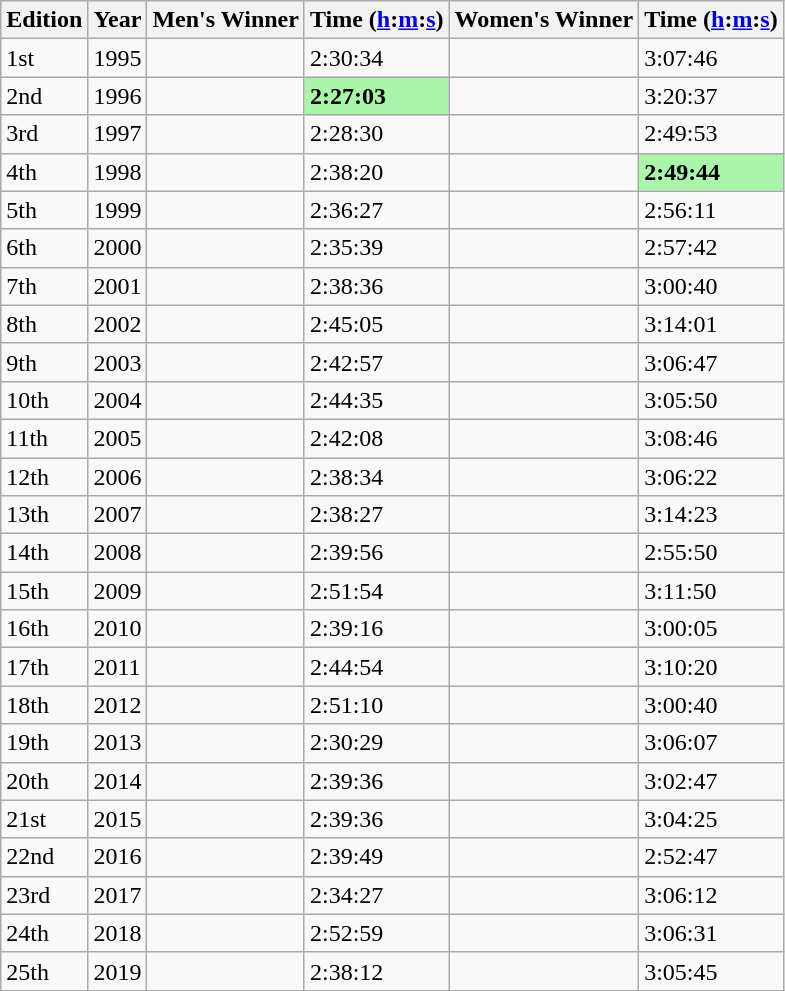<table class="wikitable sortable">
<tr>
<th>Edition</th>
<th>Year</th>
<th>Men's Winner</th>
<th>Time (<a href='#'>h</a>:<a href='#'>m</a>:<a href='#'>s</a>)</th>
<th>Women's Winner</th>
<th>Time (<a href='#'>h</a>:<a href='#'>m</a>:<a href='#'>s</a>)</th>
</tr>
<tr>
<td>1st</td>
<td>1995</td>
<td></td>
<td>2:30:34</td>
<td></td>
<td>3:07:46</td>
</tr>
<tr>
<td>2nd</td>
<td>1996</td>
<td></td>
<td bgcolor=#A9F5A9><strong>2:27:03</strong></td>
<td></td>
<td>3:20:37</td>
</tr>
<tr>
<td>3rd</td>
<td>1997</td>
<td></td>
<td>2:28:30</td>
<td></td>
<td>2:49:53</td>
</tr>
<tr>
<td>4th</td>
<td>1998</td>
<td></td>
<td>2:38:20</td>
<td></td>
<td bgcolor=#A9F5A9><strong>2:49:44</strong></td>
</tr>
<tr>
<td>5th</td>
<td>1999</td>
<td></td>
<td>2:36:27</td>
<td></td>
<td>2:56:11</td>
</tr>
<tr>
<td>6th</td>
<td>2000</td>
<td></td>
<td>2:35:39</td>
<td></td>
<td>2:57:42</td>
</tr>
<tr>
<td>7th</td>
<td>2001</td>
<td></td>
<td>2:38:36</td>
<td></td>
<td>3:00:40</td>
</tr>
<tr>
<td>8th</td>
<td>2002</td>
<td></td>
<td>2:45:05</td>
<td></td>
<td>3:14:01</td>
</tr>
<tr>
<td>9th</td>
<td>2003</td>
<td></td>
<td>2:42:57</td>
<td></td>
<td>3:06:47</td>
</tr>
<tr>
<td>10th</td>
<td>2004</td>
<td></td>
<td>2:44:35</td>
<td></td>
<td>3:05:50</td>
</tr>
<tr>
<td>11th</td>
<td>2005</td>
<td></td>
<td>2:42:08</td>
<td></td>
<td>3:08:46</td>
</tr>
<tr>
<td>12th</td>
<td>2006</td>
<td></td>
<td>2:38:34</td>
<td></td>
<td>3:06:22</td>
</tr>
<tr>
<td>13th</td>
<td>2007</td>
<td></td>
<td>2:38:27</td>
<td></td>
<td>3:14:23</td>
</tr>
<tr>
<td>14th</td>
<td>2008</td>
<td></td>
<td>2:39:56</td>
<td></td>
<td>2:55:50</td>
</tr>
<tr>
<td>15th</td>
<td>2009</td>
<td></td>
<td>2:51:54</td>
<td></td>
<td>3:11:50</td>
</tr>
<tr>
<td>16th</td>
<td>2010</td>
<td></td>
<td>2:39:16</td>
<td></td>
<td>3:00:05</td>
</tr>
<tr>
<td>17th</td>
<td>2011</td>
<td></td>
<td>2:44:54</td>
<td></td>
<td>3:10:20</td>
</tr>
<tr>
<td>18th</td>
<td>2012</td>
<td></td>
<td>2:51:10</td>
<td></td>
<td>3:00:40</td>
</tr>
<tr>
<td>19th</td>
<td>2013</td>
<td></td>
<td>2:30:29</td>
<td></td>
<td>3:06:07</td>
</tr>
<tr>
<td>20th</td>
<td>2014</td>
<td></td>
<td>2:39:36</td>
<td></td>
<td>3:02:47</td>
</tr>
<tr>
<td>21st</td>
<td>2015</td>
<td></td>
<td>2:39:36</td>
<td></td>
<td>3:04:25</td>
</tr>
<tr>
<td>22nd</td>
<td>2016</td>
<td></td>
<td>2:39:49</td>
<td></td>
<td>2:52:47</td>
</tr>
<tr>
<td>23rd</td>
<td>2017</td>
<td></td>
<td>2:34:27</td>
<td></td>
<td>3:06:12</td>
</tr>
<tr>
<td>24th</td>
<td>2018</td>
<td></td>
<td>2:52:59</td>
<td></td>
<td>3:06:31</td>
</tr>
<tr>
<td>25th</td>
<td>2019</td>
<td></td>
<td>2:38:12</td>
<td></td>
<td>3:05:45</td>
</tr>
</table>
